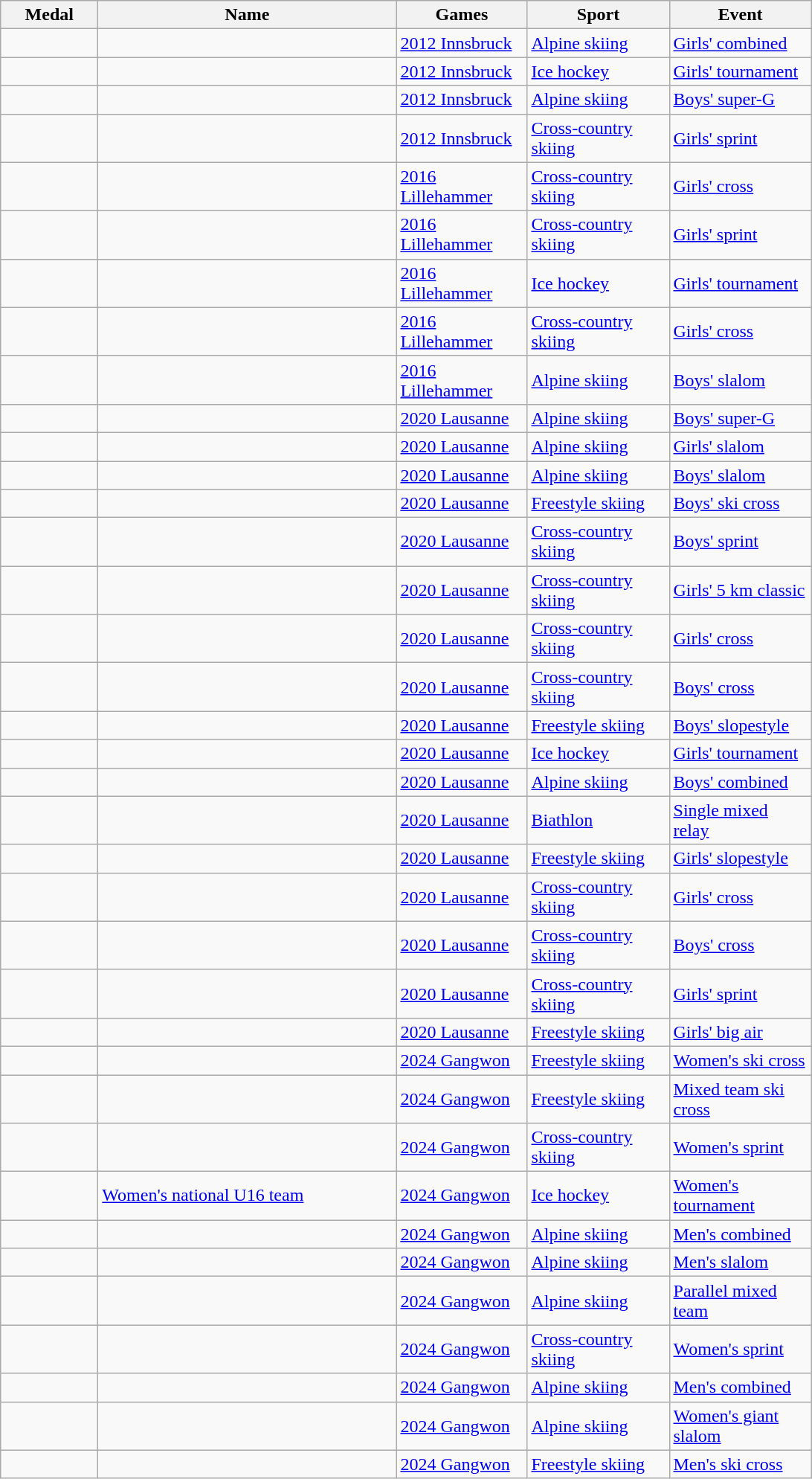<table class="wikitable sortable">
<tr>
<th style="width:5em;">Medal</th>
<th width=260>Name</th>
<th width=110>Games</th>
<th width=120>Sport</th>
<th width=120>Event</th>
</tr>
<tr>
<td></td>
<td></td>
<td><a href='#'>2012 Innsbruck</a></td>
<td><a href='#'>Alpine skiing</a></td>
<td><a href='#'>Girls' combined</a></td>
</tr>
<tr>
<td></td>
<td></td>
<td><a href='#'>2012 Innsbruck</a></td>
<td><a href='#'>Ice hockey</a></td>
<td><a href='#'>Girls' tournament</a></td>
</tr>
<tr>
<td></td>
<td></td>
<td><a href='#'>2012 Innsbruck</a></td>
<td><a href='#'>Alpine skiing</a></td>
<td><a href='#'>Boys' super-G</a></td>
</tr>
<tr>
<td></td>
<td></td>
<td><a href='#'>2012 Innsbruck</a></td>
<td><a href='#'>Cross-country skiing</a></td>
<td><a href='#'>Girls' sprint</a></td>
</tr>
<tr>
<td></td>
<td></td>
<td><a href='#'>2016 Lillehammer</a></td>
<td><a href='#'>Cross-country skiing</a></td>
<td><a href='#'>Girls' cross</a></td>
</tr>
<tr>
<td></td>
<td></td>
<td><a href='#'>2016 Lillehammer</a></td>
<td><a href='#'>Cross-country skiing</a></td>
<td><a href='#'>Girls' sprint</a></td>
</tr>
<tr>
<td></td>
<td></td>
<td><a href='#'>2016 Lillehammer</a></td>
<td><a href='#'>Ice hockey</a></td>
<td><a href='#'>Girls' tournament</a></td>
</tr>
<tr>
<td></td>
<td></td>
<td><a href='#'>2016 Lillehammer</a></td>
<td><a href='#'>Cross-country skiing</a></td>
<td><a href='#'>Girls' cross</a></td>
</tr>
<tr>
<td></td>
<td></td>
<td><a href='#'>2016 Lillehammer</a></td>
<td><a href='#'>Alpine skiing</a></td>
<td><a href='#'>Boys' slalom</a></td>
</tr>
<tr>
<td></td>
<td></td>
<td><a href='#'>2020 Lausanne</a></td>
<td><a href='#'>Alpine skiing</a></td>
<td><a href='#'>Boys' super-G</a></td>
</tr>
<tr>
<td></td>
<td></td>
<td><a href='#'>2020 Lausanne</a></td>
<td><a href='#'>Alpine skiing</a></td>
<td><a href='#'>Girls' slalom</a></td>
</tr>
<tr>
<td></td>
<td></td>
<td><a href='#'>2020 Lausanne</a></td>
<td><a href='#'>Alpine skiing</a></td>
<td><a href='#'>Boys' slalom</a></td>
</tr>
<tr>
<td></td>
<td></td>
<td><a href='#'>2020 Lausanne</a></td>
<td><a href='#'>Freestyle skiing</a></td>
<td><a href='#'>Boys' ski cross</a></td>
</tr>
<tr>
<td></td>
<td></td>
<td><a href='#'>2020 Lausanne</a></td>
<td><a href='#'>Cross-country skiing</a></td>
<td><a href='#'>Boys' sprint</a></td>
</tr>
<tr>
<td></td>
<td></td>
<td><a href='#'>2020 Lausanne</a></td>
<td><a href='#'>Cross-country skiing</a></td>
<td><a href='#'>Girls' 5 km classic</a></td>
</tr>
<tr>
<td></td>
<td></td>
<td><a href='#'>2020 Lausanne</a></td>
<td><a href='#'>Cross-country skiing</a></td>
<td><a href='#'>Girls' cross</a></td>
</tr>
<tr>
<td></td>
<td></td>
<td><a href='#'>2020 Lausanne</a></td>
<td><a href='#'>Cross-country skiing</a></td>
<td><a href='#'>Boys' cross</a></td>
</tr>
<tr>
<td></td>
<td></td>
<td><a href='#'>2020 Lausanne</a></td>
<td><a href='#'>Freestyle skiing</a></td>
<td><a href='#'>Boys' slopestyle</a></td>
</tr>
<tr>
<td></td>
<td></td>
<td><a href='#'>2020 Lausanne</a></td>
<td><a href='#'>Ice hockey</a></td>
<td><a href='#'>Girls' tournament</a></td>
</tr>
<tr>
<td></td>
<td></td>
<td><a href='#'>2020 Lausanne</a></td>
<td><a href='#'>Alpine skiing</a></td>
<td><a href='#'>Boys' combined</a></td>
</tr>
<tr>
<td></td>
<td><br></td>
<td><a href='#'>2020 Lausanne</a></td>
<td><a href='#'>Biathlon</a></td>
<td><a href='#'>Single mixed relay</a></td>
</tr>
<tr>
<td></td>
<td></td>
<td><a href='#'>2020 Lausanne</a></td>
<td><a href='#'>Freestyle skiing</a></td>
<td><a href='#'>Girls' slopestyle</a></td>
</tr>
<tr>
<td></td>
<td></td>
<td><a href='#'>2020 Lausanne</a></td>
<td><a href='#'>Cross-country skiing</a></td>
<td><a href='#'>Girls' cross</a></td>
</tr>
<tr>
<td></td>
<td></td>
<td><a href='#'>2020 Lausanne</a></td>
<td><a href='#'>Cross-country skiing</a></td>
<td><a href='#'>Boys' cross</a></td>
</tr>
<tr>
<td></td>
<td></td>
<td><a href='#'>2020 Lausanne</a></td>
<td><a href='#'>Cross-country skiing</a></td>
<td><a href='#'>Girls' sprint</a></td>
</tr>
<tr>
<td></td>
<td></td>
<td><a href='#'>2020 Lausanne</a></td>
<td><a href='#'>Freestyle skiing</a></td>
<td><a href='#'>Girls' big air</a></td>
</tr>
<tr>
<td></td>
<td></td>
<td><a href='#'>2024 Gangwon</a></td>
<td><a href='#'>Freestyle skiing</a></td>
<td><a href='#'>Women's ski cross</a></td>
</tr>
<tr>
<td></td>
<td><br></td>
<td><a href='#'>2024 Gangwon</a></td>
<td><a href='#'>Freestyle skiing</a></td>
<td><a href='#'>Mixed team ski cross</a></td>
</tr>
<tr>
<td></td>
<td></td>
<td><a href='#'>2024 Gangwon</a></td>
<td><a href='#'>Cross-country skiing</a></td>
<td><a href='#'>Women's sprint</a></td>
</tr>
<tr>
<td></td>
<td><a href='#'>Women's national U16 team</a></td>
<td><a href='#'>2024 Gangwon</a></td>
<td><a href='#'>Ice hockey</a></td>
<td><a href='#'>Women's tournament</a></td>
</tr>
<tr>
<td></td>
<td></td>
<td><a href='#'>2024 Gangwon</a></td>
<td><a href='#'>Alpine skiing</a></td>
<td><a href='#'>Men's combined</a></td>
</tr>
<tr>
<td></td>
<td></td>
<td><a href='#'>2024 Gangwon</a></td>
<td><a href='#'>Alpine skiing</a></td>
<td><a href='#'>Men's slalom</a></td>
</tr>
<tr>
<td></td>
<td><br></td>
<td><a href='#'>2024 Gangwon</a></td>
<td><a href='#'>Alpine skiing</a></td>
<td><a href='#'>Parallel mixed team</a></td>
</tr>
<tr>
<td></td>
<td></td>
<td><a href='#'>2024 Gangwon</a></td>
<td><a href='#'>Cross-country skiing</a></td>
<td><a href='#'>Women's sprint</a></td>
</tr>
<tr>
<td></td>
<td></td>
<td><a href='#'>2024 Gangwon</a></td>
<td><a href='#'>Alpine skiing</a></td>
<td><a href='#'>Men's combined</a></td>
</tr>
<tr>
<td></td>
<td></td>
<td><a href='#'>2024 Gangwon</a></td>
<td><a href='#'>Alpine skiing</a></td>
<td><a href='#'>Women's giant slalom</a></td>
</tr>
<tr>
<td></td>
<td></td>
<td><a href='#'>2024 Gangwon</a></td>
<td><a href='#'>Freestyle skiing</a></td>
<td><a href='#'>Men's ski cross</a></td>
</tr>
</table>
